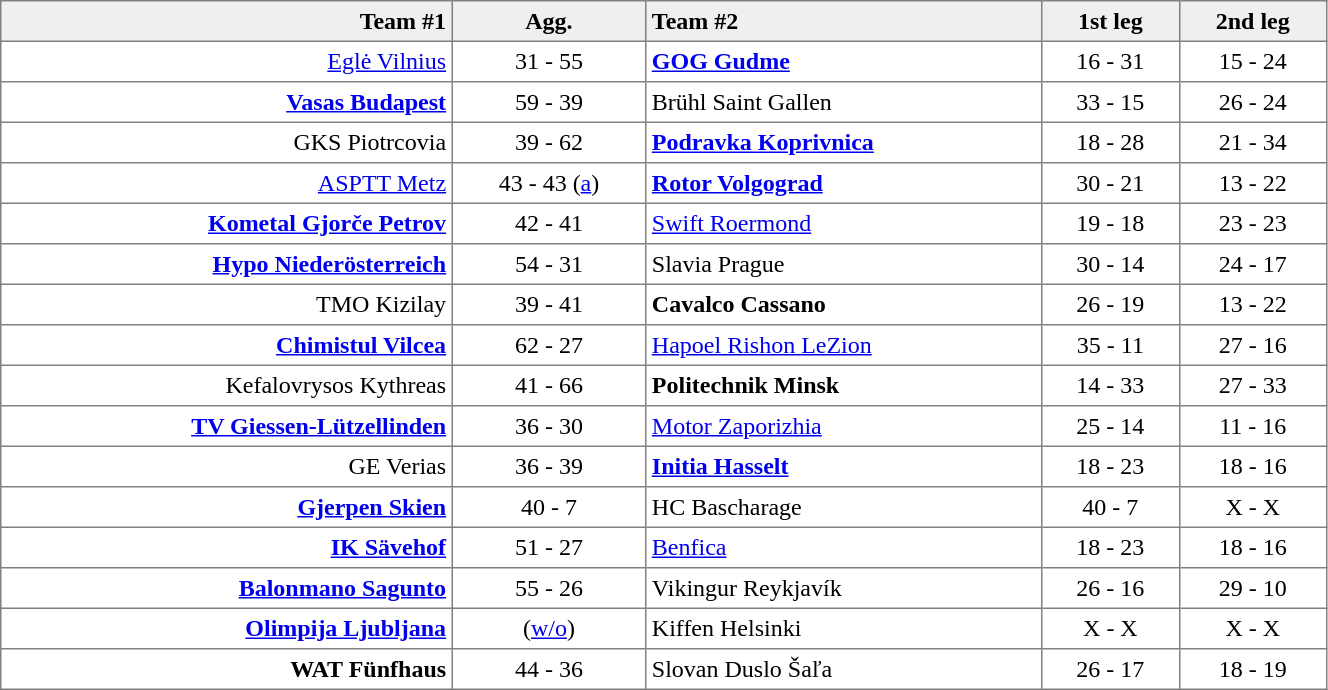<table border=1 cellspacing=0 cellpadding=4 style="border-collapse: collapse;" width=70%>
<tr bgcolor="efefef">
<th align=right>Team #1</th>
<th>Agg.</th>
<th align=left>Team #2</th>
<th>1st leg</th>
<th>2nd leg</th>
</tr>
<tr>
<td align=right><a href='#'>Eglė Vilnius</a> </td>
<td align=center>31 - 55</td>
<td> <strong><a href='#'>GOG Gudme</a></strong></td>
<td align=center>16 - 31</td>
<td align=center>15 - 24</td>
</tr>
<tr>
<td align=right><strong><a href='#'>Vasas Budapest</a></strong> </td>
<td align=center>59 - 39</td>
<td> Brühl Saint Gallen</td>
<td align=center>33 - 15</td>
<td align=center>26 - 24</td>
</tr>
<tr>
<td align=right>GKS Piotrcovia </td>
<td align=center>39 - 62</td>
<td> <strong><a href='#'>Podravka Koprivnica</a></strong></td>
<td align=center>18 - 28</td>
<td align=center>21 - 34</td>
</tr>
<tr>
<td align=right><a href='#'>ASPTT Metz</a> </td>
<td align=center>43 - 43 (<a href='#'>a</a>)</td>
<td> <strong><a href='#'>Rotor Volgograd</a></strong></td>
<td align=center>30 - 21</td>
<td align=center>13 - 22</td>
</tr>
<tr>
<td align=right><strong><a href='#'>Kometal Gjorče Petrov</a></strong> </td>
<td align=center>42 - 41</td>
<td> <a href='#'>Swift Roermond</a></td>
<td align=center>19 - 18</td>
<td align=center>23 - 23</td>
</tr>
<tr>
<td align=right><strong><a href='#'>Hypo Niederösterreich</a></strong> </td>
<td align=center>54 - 31</td>
<td> Slavia Prague</td>
<td align=center>30 - 14</td>
<td align=center>24 - 17</td>
</tr>
<tr>
<td align=right>TMO Kizilay </td>
<td align=center>39 - 41</td>
<td> <strong>Cavalco Cassano</strong></td>
<td align=center>26 - 19</td>
<td align=center>13 - 22</td>
</tr>
<tr>
<td align=right><strong><a href='#'>Chimistul Vilcea</a></strong> </td>
<td align=center>62 - 27</td>
<td> <a href='#'>Hapoel Rishon LeZion</a></td>
<td align=center>35 - 11</td>
<td align=center>27 - 16</td>
</tr>
<tr>
<td align=right>Kefalovrysos Kythreas </td>
<td align=center>41 - 66</td>
<td> <strong>Politechnik Minsk</strong></td>
<td align=center>14 - 33</td>
<td align=center>27 - 33</td>
</tr>
<tr>
<td align=right><strong><a href='#'>TV Giessen-Lützellinden</a></strong> </td>
<td align=center>36 - 30</td>
<td> <a href='#'>Motor Zaporizhia</a></td>
<td align=center>25 - 14</td>
<td align=center>11 - 16</td>
</tr>
<tr>
<td align=right>GE Verias </td>
<td align=center>36 - 39</td>
<td> <strong><a href='#'>Initia Hasselt</a></strong></td>
<td align=center>18 - 23</td>
<td align=center>18 - 16</td>
</tr>
<tr>
<td align=right><strong><a href='#'>Gjerpen Skien</a></strong> </td>
<td align=center>40 - 7</td>
<td> HC Bascharage</td>
<td align=center>40 - 7</td>
<td align=center>X - X</td>
</tr>
<tr>
<td align=right><strong><a href='#'>IK Sävehof</a></strong> </td>
<td align=center>51 - 27</td>
<td> <a href='#'>Benfica</a></td>
<td align=center>18 - 23</td>
<td align=center>18 - 16</td>
</tr>
<tr>
<td align=right><strong><a href='#'>Balonmano Sagunto</a></strong> </td>
<td align=center>55 - 26</td>
<td> Vikingur Reykjavík</td>
<td align=center>26 - 16</td>
<td align=center>29 - 10</td>
</tr>
<tr>
<td align=right><strong><a href='#'>Olimpija Ljubljana</a></strong> </td>
<td align=center>(<a href='#'>w/o</a>)</td>
<td> Kiffen Helsinki</td>
<td align=center>X - X</td>
<td align=center>X - X</td>
</tr>
<tr>
<td align=right><strong>WAT Fünfhaus</strong> </td>
<td align=center>44 - 36</td>
<td> Slovan Duslo Šaľa</td>
<td align=center>26 - 17</td>
<td align=center>18 - 19</td>
</tr>
</table>
